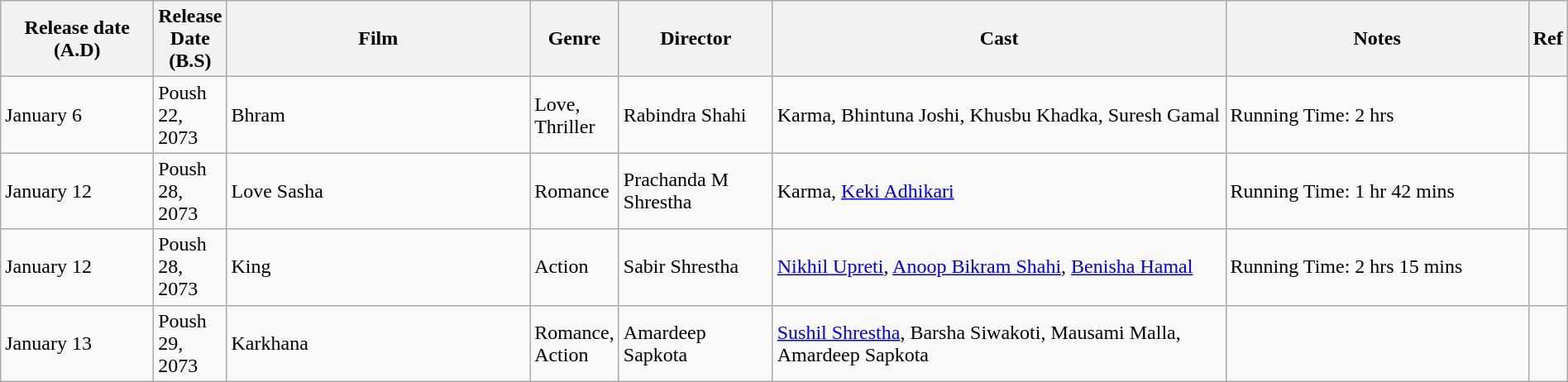<table class="wikitable sortable" style="width:100%">
<tr>
<th style="width:10%;">Release date (A.D)</th>
<th>Release Date (B.S)</th>
<th style="width:20%;">Film</th>
<th>Genre</th>
<th style="width:10%;">Director</th>
<th style="width:30%;">Cast</th>
<th style="width:20%;">Notes</th>
<th style="width:2%;">Ref</th>
</tr>
<tr>
<td>January 6</td>
<td>Poush 22, 2073</td>
<td>Bhram</td>
<td>Love, Thriller</td>
<td>Rabindra Shahi</td>
<td>Karma, Bhintuna Joshi, Khusbu Khadka, Suresh Gamal</td>
<td>Running Time: 2 hrs</td>
<td></td>
</tr>
<tr>
<td>January 12</td>
<td>Poush 28, 2073</td>
<td>Love Sasha</td>
<td>Romance</td>
<td>Prachanda M Shrestha</td>
<td>Karma, <a href='#'>Keki Adhikari</a></td>
<td>Running Time: 1 hr 42 mins</td>
<td></td>
</tr>
<tr>
<td>January 12</td>
<td>Poush 28, 2073</td>
<td>King</td>
<td>Action</td>
<td>Sabir Shrestha</td>
<td><a href='#'>Nikhil Upreti</a>, <a href='#'>Anoop Bikram Shahi</a>, <a href='#'>Benisha Hamal</a></td>
<td>Running Time: 2 hrs 15 mins</td>
<td></td>
</tr>
<tr>
<td>January 13</td>
<td>Poush 29, 2073</td>
<td>Karkhana</td>
<td>Romance, Action</td>
<td>Amardeep Sapkota</td>
<td><a href='#'>Sushil Shrestha</a>, Barsha Siwakoti, Mausami Malla, Amardeep Sapkota</td>
<td></td>
<td></td>
</tr>
</table>
